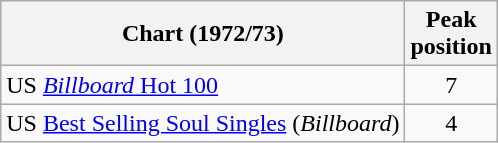<table class="wikitable sortable">
<tr>
<th>Chart (1972/73)</th>
<th>Peak<br>position</th>
</tr>
<tr>
<td>US <a href='#'><em>Billboard</em> Hot 100</a></td>
<td align="center">7</td>
</tr>
<tr>
<td>US <a href='#'>Best Selling Soul Singles</a> (<em>Billboard</em>)</td>
<td align="center">4</td>
</tr>
</table>
